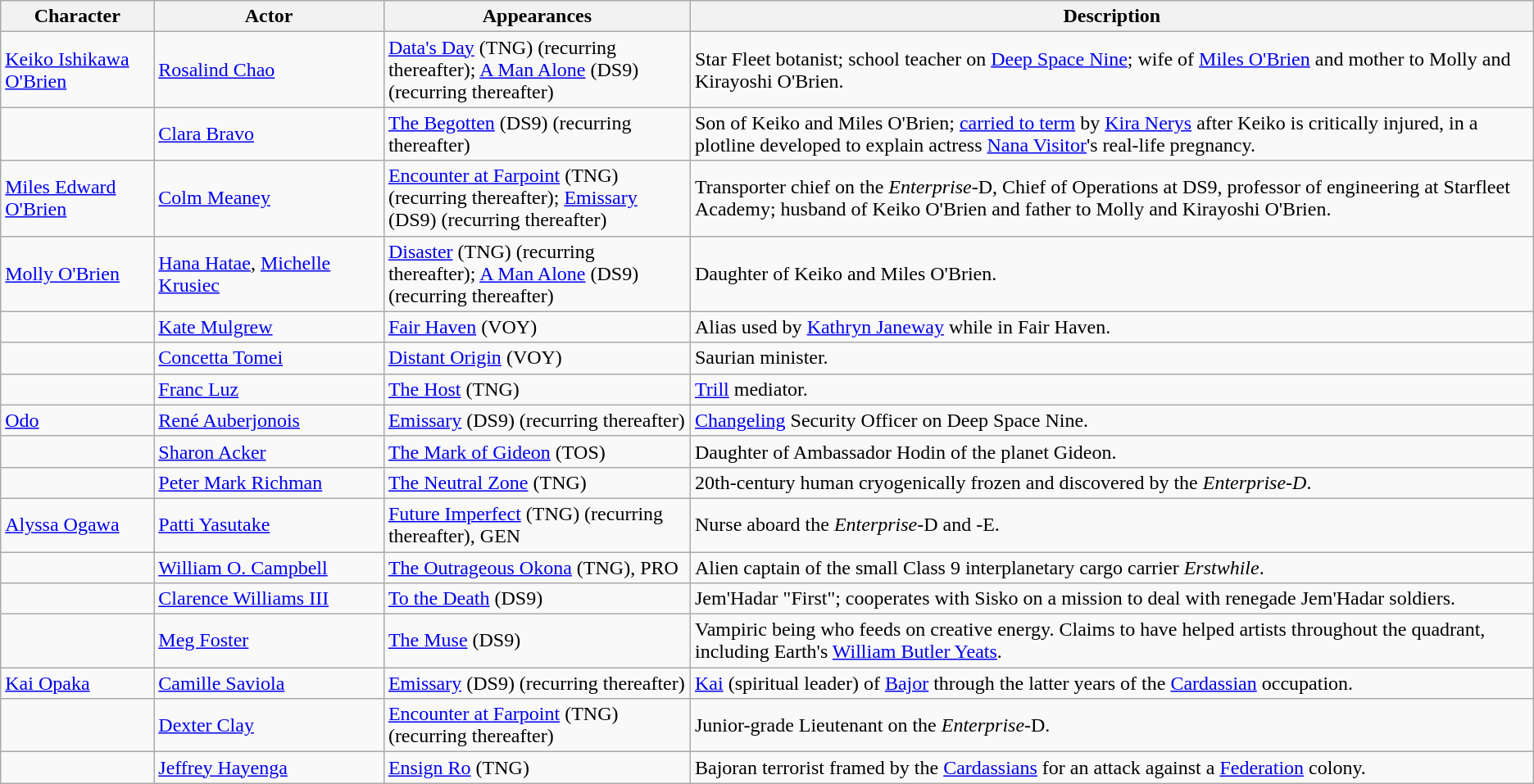<table class="wikitable">
<tr>
<th width="10%">Character</th>
<th width="15%">Actor</th>
<th width="20%">Appearances</th>
<th width="55%">Description</th>
</tr>
<tr>
<td><a href='#'>Keiko Ishikawa O'Brien</a></td>
<td><a href='#'>Rosalind Chao</a></td>
<td><a href='#'>Data's Day</a> (TNG) (recurring thereafter); <a href='#'>A Man Alone</a> (DS9) (recurring thereafter)</td>
<td>Star Fleet botanist; school teacher on <a href='#'>Deep Space Nine</a>; wife of <a href='#'>Miles O'Brien</a> and mother to Molly and Kirayoshi O'Brien.</td>
</tr>
<tr>
<td></td>
<td><a href='#'>Clara Bravo</a></td>
<td><a href='#'>The Begotten</a> (DS9) (recurring thereafter)</td>
<td>Son of Keiko and Miles O'Brien; <a href='#'>carried to term</a> by <a href='#'>Kira Nerys</a> after Keiko is critically injured, in a plotline developed to explain actress <a href='#'>Nana Visitor</a>'s real-life pregnancy.</td>
</tr>
<tr>
<td><a href='#'>Miles Edward O'Brien</a></td>
<td><a href='#'>Colm Meaney</a></td>
<td><a href='#'>Encounter at Farpoint</a> (TNG) (recurring thereafter); <a href='#'>Emissary</a> (DS9) (recurring thereafter)</td>
<td>Transporter chief on the <em>Enterprise</em>-D, Chief of Operations at DS9, professor of engineering at Starfleet Academy; husband of Keiko O'Brien and father to Molly and Kirayoshi O'Brien.</td>
</tr>
<tr>
<td><a href='#'>Molly O'Brien</a></td>
<td><a href='#'>Hana Hatae</a>, <a href='#'>Michelle Krusiec</a></td>
<td><a href='#'>Disaster</a> (TNG) (recurring thereafter); <a href='#'>A Man Alone</a> (DS9) (recurring thereafter)</td>
<td>Daughter of Keiko and Miles O'Brien.</td>
</tr>
<tr>
<td></td>
<td><a href='#'>Kate Mulgrew</a></td>
<td><a href='#'>Fair Haven</a> (VOY)</td>
<td>Alias used by <a href='#'>Kathryn Janeway</a> while in Fair Haven.</td>
</tr>
<tr>
<td></td>
<td><a href='#'>Concetta Tomei</a></td>
<td><a href='#'>Distant Origin</a> (VOY)</td>
<td>Saurian minister.</td>
</tr>
<tr>
<td></td>
<td><a href='#'>Franc Luz</a></td>
<td><a href='#'>The Host</a> (TNG)</td>
<td><a href='#'>Trill</a> mediator.</td>
</tr>
<tr>
<td><a href='#'>Odo</a></td>
<td><a href='#'>René Auberjonois</a></td>
<td><a href='#'>Emissary</a> (DS9) (recurring thereafter)</td>
<td><a href='#'>Changeling</a> Security Officer on Deep Space Nine.</td>
</tr>
<tr>
<td></td>
<td><a href='#'>Sharon Acker</a></td>
<td><a href='#'>The Mark of Gideon</a> (TOS)</td>
<td>Daughter of Ambassador Hodin of the planet Gideon.</td>
</tr>
<tr>
<td></td>
<td><a href='#'>Peter Mark Richman</a></td>
<td><a href='#'>The Neutral Zone</a> (TNG)</td>
<td>20th-century human cryogenically frozen and discovered by the <em>Enterprise-D</em>.</td>
</tr>
<tr>
<td><a href='#'>Alyssa Ogawa</a></td>
<td><a href='#'>Patti Yasutake</a></td>
<td><a href='#'>Future Imperfect</a> (TNG) (recurring thereafter), GEN</td>
<td>Nurse aboard the <em>Enterprise</em>-D and -E.</td>
</tr>
<tr>
<td></td>
<td><a href='#'>William O. Campbell</a></td>
<td><a href='#'>The Outrageous Okona</a> (TNG), PRO</td>
<td>Alien captain of the small Class 9 interplanetary cargo carrier <em>Erstwhile</em>.</td>
</tr>
<tr>
<td></td>
<td><a href='#'>Clarence Williams III</a></td>
<td><a href='#'>To the Death</a> (DS9)</td>
<td>Jem'Hadar "First"; cooperates with Sisko on a mission to deal with renegade Jem'Hadar soldiers.</td>
</tr>
<tr>
<td></td>
<td><a href='#'>Meg Foster</a></td>
<td><a href='#'>The Muse</a> (DS9)</td>
<td>Vampiric being who feeds on creative energy. Claims to have helped artists throughout the quadrant, including Earth's <a href='#'>William Butler Yeats</a>.</td>
</tr>
<tr>
<td><a href='#'>Kai Opaka</a></td>
<td><a href='#'>Camille Saviola</a></td>
<td><a href='#'>Emissary</a> (DS9) (recurring thereafter)</td>
<td><a href='#'>Kai</a> (spiritual leader) of <a href='#'>Bajor</a> through the latter years of the <a href='#'>Cardassian</a> occupation.</td>
</tr>
<tr>
<td></td>
<td><a href='#'>Dexter Clay</a></td>
<td><a href='#'>Encounter at Farpoint</a> (TNG) (recurring thereafter)</td>
<td>Junior-grade Lieutenant on the <em>Enterprise</em>-D.</td>
</tr>
<tr>
<td></td>
<td><a href='#'>Jeffrey Hayenga</a></td>
<td><a href='#'>Ensign Ro</a> (TNG)</td>
<td>Bajoran terrorist framed by the <a href='#'>Cardassians</a> for an attack against a <a href='#'>Federation</a> colony.</td>
</tr>
</table>
